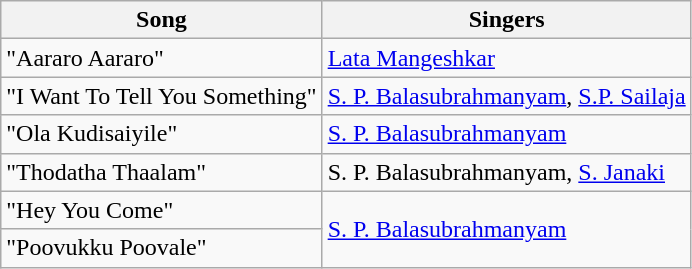<table class="wikitable">
<tr>
<th>Song</th>
<th>Singers</th>
</tr>
<tr>
<td>"Aararo Aararo"</td>
<td><a href='#'>Lata Mangeshkar</a></td>
</tr>
<tr>
<td>"I Want To Tell You Something"</td>
<td><a href='#'>S. P. Balasubrahmanyam</a>, <a href='#'>S.P. Sailaja</a></td>
</tr>
<tr>
<td>"Ola Kudisaiyile"</td>
<td><a href='#'>S. P. Balasubrahmanyam</a></td>
</tr>
<tr>
<td>"Thodatha Thaalam"</td>
<td>S. P. Balasubrahmanyam, <a href='#'>S. Janaki</a></td>
</tr>
<tr>
<td>"Hey You Come"</td>
<td rowspan=2><a href='#'>S. P. Balasubrahmanyam</a></td>
</tr>
<tr>
<td>"Poovukku Poovale"</td>
</tr>
</table>
